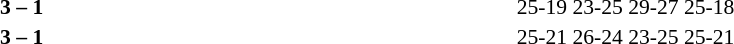<table width=100% cellspacing=1>
<tr>
<th width=20%></th>
<th width=12%></th>
<th width=20%></th>
<th width=33%></th>
<td></td>
</tr>
<tr style=font-size:90%>
<td align=right><strong></strong></td>
<td align=center><strong>3 – 1</strong></td>
<td></td>
<td>25-19 23-25 29-27 25-18</td>
<td></td>
</tr>
<tr style=font-size:90%>
<td align=right><strong></strong></td>
<td align=center><strong>3 – 1</strong></td>
<td></td>
<td>25-21 26-24 23-25 25-21</td>
</tr>
</table>
